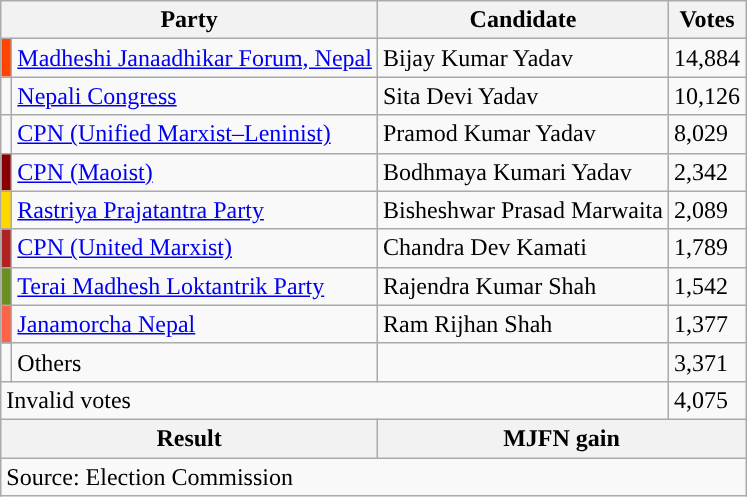<table class="wikitable">
<tr>
<th colspan="2">Party</th>
<th>Candidate</th>
<th>Votes</th>
</tr>
<tr>
<td style="background-color:orangered"></td>
<td><a href='#'>Madheshi Janaadhikar Forum, Nepal</a></td>
<td>Bijay Kumar Yadav</td>
<td>14,884</td>
</tr>
<tr>
<td style="background-color:"></td>
<td><a href='#'>Nepali Congress</a></td>
<td>Sita Devi Yadav</td>
<td>10,126</td>
</tr>
<tr>
<td style="background-color:"></td>
<td><a href='#'>CPN (Unified Marxist–Leninist)</a></td>
<td>Pramod Kumar Yadav</td>
<td>8,029</td>
</tr>
<tr>
<td style="background-color:darkred"></td>
<td><a href='#'>CPN (Maoist)</a></td>
<td>Bodhmaya Kumari Yadav</td>
<td>2,342</td>
</tr>
<tr>
<td style="background-color:gold"></td>
<td><a href='#'>Rastriya Prajatantra Party</a></td>
<td>Bisheshwar Prasad Marwaita</td>
<td>2,089</td>
</tr>
<tr>
<td style="background-color:firebrick"></td>
<td><a href='#'>CPN (United Marxist)</a></td>
<td>Chandra Dev Kamati</td>
<td>1,789</td>
</tr>
<tr>
<td style="background-color:olivedrab"></td>
<td><a href='#'>Terai Madhesh Loktantrik Party</a></td>
<td>Rajendra Kumar Shah</td>
<td>1,542</td>
</tr>
<tr>
<td style="background-color:tomato"></td>
<td><a href='#'>Janamorcha Nepal</a></td>
<td>Ram Rijhan Shah</td>
<td>1,377</td>
</tr>
<tr>
<td></td>
<td>Others</td>
<td></td>
<td>3,371</td>
</tr>
<tr>
<td colspan="3">Invalid votes</td>
<td>4,075</td>
</tr>
<tr>
<th colspan="2">Result</th>
<th colspan="2">MJFN gain</th>
</tr>
<tr>
<td colspan="4">Source: Election Commission</td>
</tr>
</table>
